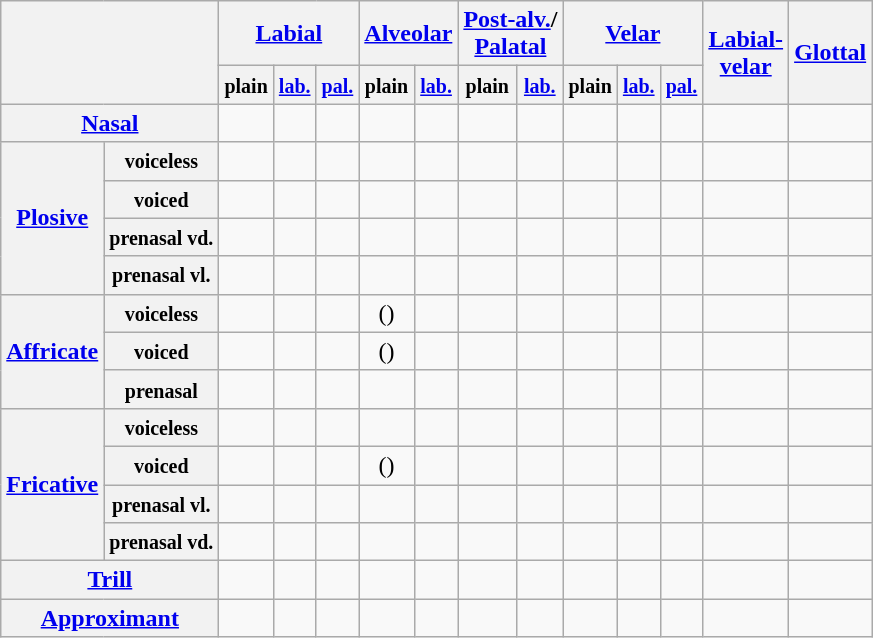<table class="wikitable" style="text-align:center">
<tr>
<th colspan="2" rowspan="2"></th>
<th colspan="3"><a href='#'>Labial</a></th>
<th colspan="2"><a href='#'>Alveolar</a></th>
<th colspan="2"><a href='#'>Post-alv.</a>/<br><a href='#'>Palatal</a></th>
<th colspan="3"><a href='#'>Velar</a></th>
<th rowspan="2"><a href='#'>Labial-<br>velar</a></th>
<th rowspan="2"><a href='#'>Glottal</a></th>
</tr>
<tr>
<th><small>plain</small></th>
<th><small><a href='#'>lab.</a></small></th>
<th><small><a href='#'>pal.</a></small></th>
<th><small>plain</small></th>
<th><small><a href='#'>lab.</a></small></th>
<th><small>plain</small></th>
<th><small><a href='#'>lab.</a></small></th>
<th><small>plain</small></th>
<th><small><a href='#'>lab.</a></small></th>
<th><small><a href='#'>pal.</a></small></th>
</tr>
<tr align="center">
<th colspan="2"><a href='#'>Nasal</a></th>
<td></td>
<td></td>
<td></td>
<td></td>
<td></td>
<td></td>
<td></td>
<td></td>
<td></td>
<td></td>
<td></td>
<td></td>
</tr>
<tr align="center">
<th rowspan="4"><a href='#'>Plosive</a></th>
<th><small>voiceless</small></th>
<td></td>
<td></td>
<td></td>
<td></td>
<td></td>
<td></td>
<td></td>
<td></td>
<td></td>
<td></td>
<td></td>
<td></td>
</tr>
<tr align="center">
<th><small>voiced</small></th>
<td></td>
<td></td>
<td></td>
<td></td>
<td></td>
<td></td>
<td></td>
<td></td>
<td></td>
<td></td>
<td></td>
<td></td>
</tr>
<tr>
<th><small>prenasal vd.</small></th>
<td></td>
<td></td>
<td></td>
<td></td>
<td></td>
<td></td>
<td></td>
<td></td>
<td></td>
<td></td>
<td></td>
<td></td>
</tr>
<tr>
<th><small>prenasal vl.</small></th>
<td></td>
<td></td>
<td></td>
<td></td>
<td></td>
<td></td>
<td></td>
<td></td>
<td></td>
<td></td>
<td></td>
<td></td>
</tr>
<tr>
<th rowspan="3"><a href='#'>Affricate</a></th>
<th><small>voiceless</small></th>
<td></td>
<td></td>
<td></td>
<td>()</td>
<td></td>
<td></td>
<td></td>
<td></td>
<td></td>
<td></td>
<td></td>
<td></td>
</tr>
<tr>
<th><small>voiced</small></th>
<td></td>
<td></td>
<td></td>
<td>()</td>
<td></td>
<td></td>
<td></td>
<td></td>
<td></td>
<td></td>
<td></td>
<td></td>
</tr>
<tr>
<th><small>prenasal</small></th>
<td></td>
<td></td>
<td></td>
<td></td>
<td></td>
<td></td>
<td></td>
<td></td>
<td></td>
<td></td>
<td></td>
<td></td>
</tr>
<tr align="center">
<th rowspan="4"><a href='#'>Fricative</a></th>
<th><small>voiceless</small></th>
<td></td>
<td></td>
<td></td>
<td></td>
<td></td>
<td></td>
<td></td>
<td></td>
<td></td>
<td></td>
<td></td>
<td></td>
</tr>
<tr align="center">
<th><small>voiced</small></th>
<td></td>
<td></td>
<td></td>
<td>()</td>
<td></td>
<td></td>
<td></td>
<td></td>
<td></td>
<td></td>
<td></td>
<td></td>
</tr>
<tr>
<th><small>prenasal vl.</small></th>
<td></td>
<td></td>
<td></td>
<td></td>
<td></td>
<td></td>
<td></td>
<td></td>
<td></td>
<td></td>
<td></td>
<td></td>
</tr>
<tr>
<th><small>prenasal vd.</small></th>
<td></td>
<td></td>
<td></td>
<td></td>
<td></td>
<td></td>
<td></td>
<td></td>
<td></td>
<td></td>
<td></td>
<td></td>
</tr>
<tr align="center">
<th colspan="2"><a href='#'>Trill</a></th>
<td></td>
<td></td>
<td></td>
<td></td>
<td></td>
<td></td>
<td></td>
<td></td>
<td></td>
<td></td>
<td></td>
<td></td>
</tr>
<tr align="center">
<th colspan="2"><a href='#'>Approximant</a></th>
<td></td>
<td></td>
<td></td>
<td></td>
<td></td>
<td></td>
<td></td>
<td></td>
<td></td>
<td></td>
<td></td>
<td></td>
</tr>
</table>
